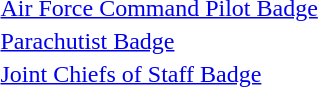<table>
<tr>
<td></td>
<td><a href='#'>Air Force Command Pilot Badge</a></td>
</tr>
<tr>
<td></td>
<td><a href='#'>Parachutist Badge</a></td>
</tr>
<tr>
<td></td>
<td><a href='#'>Joint Chiefs of Staff Badge</a></td>
</tr>
</table>
